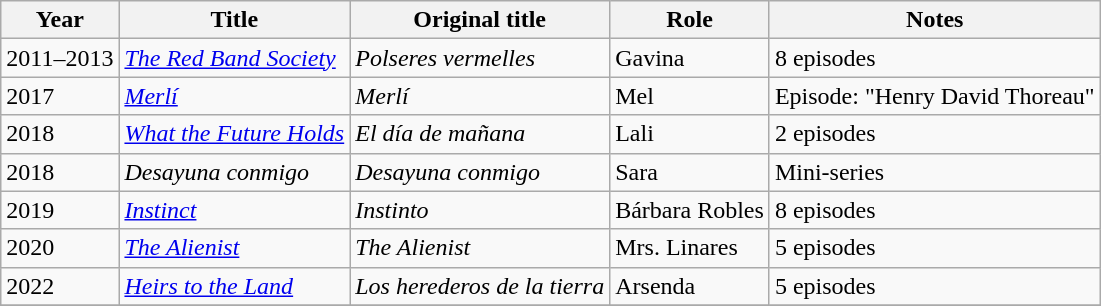<table class="wikitable sortable">
<tr>
<th>Year</th>
<th>Title</th>
<th>Original title</th>
<th>Role</th>
<th>Notes</th>
</tr>
<tr>
<td>2011–2013</td>
<td><em><a href='#'>The Red Band Society</a></em></td>
<td><em>Polseres vermelles</em></td>
<td>Gavina</td>
<td>8 episodes</td>
</tr>
<tr>
<td>2017</td>
<td><em><a href='#'>Merlí</a></em></td>
<td><em>Merlí</em></td>
<td>Mel</td>
<td>Episode: "Henry David Thoreau"</td>
</tr>
<tr>
<td>2018</td>
<td><em><a href='#'>What the Future Holds</a></em></td>
<td><em>El día de mañana</em></td>
<td>Lali</td>
<td>2 episodes</td>
</tr>
<tr>
<td>2018</td>
<td><em>Desayuna conmigo</em></td>
<td><em>Desayuna conmigo</em></td>
<td>Sara</td>
<td>Mini-series</td>
</tr>
<tr>
<td>2019</td>
<td><em><a href='#'>Instinct</a></em></td>
<td><em>Instinto</em></td>
<td>Bárbara Robles</td>
<td>8 episodes</td>
</tr>
<tr>
<td>2020</td>
<td><em><a href='#'>The Alienist</a></em></td>
<td><em>The Alienist</em></td>
<td>Mrs. Linares</td>
<td>5 episodes</td>
</tr>
<tr>
<td>2022</td>
<td><em><a href='#'>Heirs to the Land</a></em></td>
<td><em>Los herederos de la tierra</em></td>
<td>Arsenda</td>
<td>5 episodes</td>
</tr>
<tr>
</tr>
</table>
